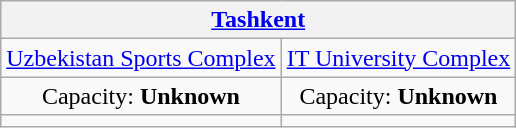<table class="wikitable" style="text-align:center;">
<tr>
<th Colspan=2><a href='#'>Tashkent</a></th>
</tr>
<tr>
<td><a href='#'>Uzbekistan Sports Complex</a></td>
<td><a href='#'>IT University Complex</a></td>
</tr>
<tr>
<td>Capacity: <strong>Unknown</strong></td>
<td>Capacity: <strong>Unknown</strong></td>
</tr>
<tr>
<td></td>
<td></td>
</tr>
</table>
